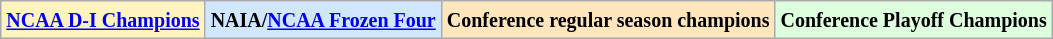<table class="wikitable">
<tr>
<td bgcolor="#FFF3BF"><small><strong><a href='#'>NCAA D-I Champions</a> </strong></small></td>
<td bgcolor="#D0E7FF"><small><strong>NAIA/<a href='#'>NCAA Frozen Four</a></strong></small></td>
<td bgcolor="#FFE6BD"><small><strong>Conference regular season champions</strong></small></td>
<td bgcolor="#ddffdd"><small><strong>Conference Playoff Champions</strong></small></td>
</tr>
</table>
